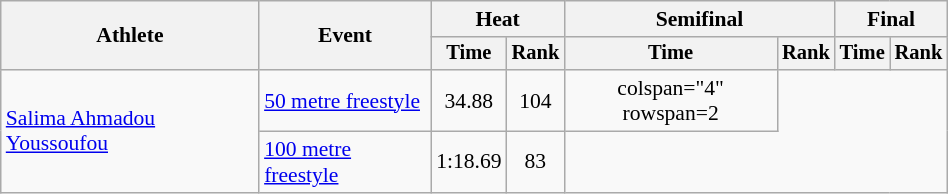<table class="wikitable" style="text-align:center; font-size:90%; width:50%;">
<tr>
<th rowspan="2">Athlete</th>
<th rowspan="2">Event</th>
<th colspan="2">Heat</th>
<th colspan="2">Semifinal</th>
<th colspan="2">Final</th>
</tr>
<tr style="font-size:95%">
<th>Time</th>
<th>Rank</th>
<th>Time</th>
<th>Rank</th>
<th>Time</th>
<th>Rank</th>
</tr>
<tr>
<td align=left rowspan=2><a href='#'>Salima Ahmadou Youssoufou</a></td>
<td align=left><a href='#'>50 metre freestyle</a></td>
<td>34.88</td>
<td>104</td>
<td>colspan="4" rowspan=2</td>
</tr>
<tr>
<td align=left><a href='#'>100 metre freestyle</a></td>
<td>1:18.69</td>
<td>83</td>
</tr>
</table>
